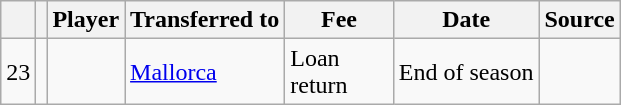<table class="wikitable plainrowheaders sortable">
<tr>
<th></th>
<th></th>
<th scope=col>Player</th>
<th>Transferred to</th>
<th !scope=col; style="width: 65px;">Fee</th>
<th scope=col>Date</th>
<th scope=col>Source</th>
</tr>
<tr>
<td align=center>23</td>
<td align=center></td>
<td></td>
<td> <a href='#'>Mallorca</a></td>
<td>Loan return</td>
<td>End of season</td>
<td></td>
</tr>
</table>
